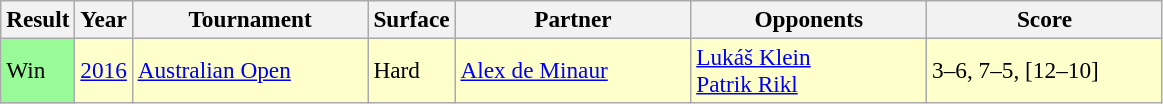<table class="wikitable" style=font-size:97%>
<tr>
<th>Result</th>
<th>Year</th>
<th width=150>Tournament</th>
<th>Surface</th>
<th width=150>Partner</th>
<th width=150>Opponents</th>
<th width=150>Score</th>
</tr>
<tr style="background:#ffc;">
<td style="background:#98fb98;">Win</td>
<td><a href='#'>2016</a></td>
<td><a href='#'>Australian Open</a></td>
<td>Hard</td>
<td> <a href='#'>Alex de Minaur</a></td>
<td> <a href='#'>Lukáš Klein</a><br> <a href='#'>Patrik Rikl</a></td>
<td>3–6, 7–5, [12–10]</td>
</tr>
</table>
